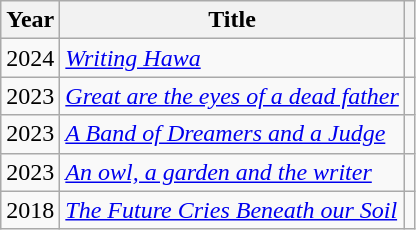<table class="wikitable sortable">
<tr>
<th>Year</th>
<th>Title</th>
<th></th>
</tr>
<tr>
<td>2024</td>
<td><em><a href='#'>Writing Hawa</a></em></td>
<td></td>
</tr>
<tr>
<td>2023</td>
<td><em><a href='#'>Great are the eyes of a dead father</a></em></td>
<td></td>
</tr>
<tr>
<td>2023</td>
<td><em><a href='#'>A Band of Dreamers and a Judge</a></em></td>
<td></td>
</tr>
<tr>
<td>2023</td>
<td><em><a href='#'>An owl, a garden and the writer</a></em></td>
<td></td>
</tr>
<tr>
<td>2018</td>
<td><em><a href='#'>The Future Cries Beneath our Soil</a></em></td>
<td></td>
</tr>
</table>
